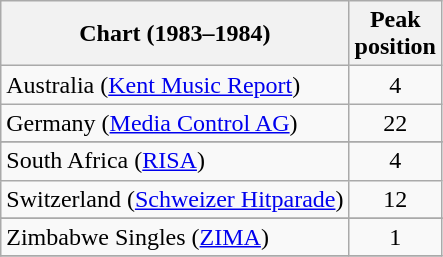<table class="wikitable sortable" border="1">
<tr>
<th scope="col">Chart (1983–1984)</th>
<th scope="col">Peak<br>position</th>
</tr>
<tr>
<td>Australia (<a href='#'>Kent Music Report</a>)</td>
<td style="text-align:center;">4</td>
</tr>
<tr>
<td>Germany (<a href='#'>Media Control AG</a>)</td>
<td style="text-align:center;">22</td>
</tr>
<tr>
</tr>
<tr>
</tr>
<tr>
<td>South Africa (<a href='#'>RISA</a>)</td>
<td style="text-align:center;">4</td>
</tr>
<tr>
<td>Switzerland (<a href='#'>Schweizer Hitparade</a>)</td>
<td style="text-align:center;">12</td>
</tr>
<tr>
</tr>
<tr>
<td>Zimbabwe Singles (<a href='#'>ZIMA</a>)</td>
<td align="center">1</td>
</tr>
<tr>
</tr>
</table>
